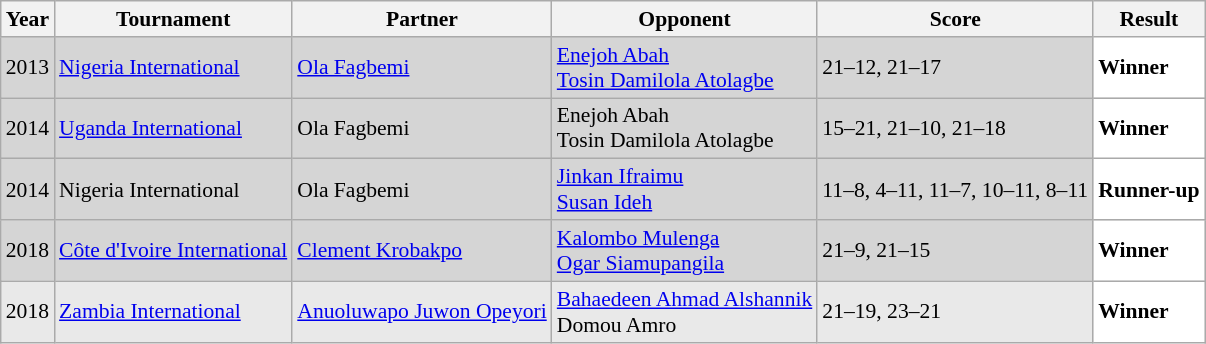<table class="sortable wikitable" style="font-size: 90%;">
<tr>
<th>Year</th>
<th>Tournament</th>
<th>Partner</th>
<th>Opponent</th>
<th>Score</th>
<th>Result</th>
</tr>
<tr style="background:#D5D5D5">
<td align="center">2013</td>
<td align="left"><a href='#'>Nigeria International</a></td>
<td align="left"> <a href='#'>Ola Fagbemi</a></td>
<td align="left"> <a href='#'>Enejoh Abah</a><br> <a href='#'>Tosin Damilola Atolagbe</a></td>
<td align="left">21–12, 21–17</td>
<td style="text-align:left; background:white"> <strong>Winner</strong></td>
</tr>
<tr style="background:#D5D5D5">
<td align="center">2014</td>
<td align="left"><a href='#'>Uganda International</a></td>
<td align="left"> Ola Fagbemi</td>
<td align="left"> Enejoh Abah<br> Tosin Damilola Atolagbe</td>
<td align="left">15–21, 21–10, 21–18</td>
<td style="text-align:left; background:white"> <strong>Winner</strong></td>
</tr>
<tr style="background:#D5D5D5">
<td align="center">2014</td>
<td align="left">Nigeria International</td>
<td align="left"> Ola Fagbemi</td>
<td align="left"> <a href='#'>Jinkan Ifraimu</a><br> <a href='#'>Susan Ideh</a></td>
<td align="left">11–8, 4–11, 11–7, 10–11, 8–11</td>
<td style="text-align:left; background:white"> <strong>Runner-up</strong></td>
</tr>
<tr style="background:#D5D5D5">
<td align="center">2018</td>
<td align="left"><a href='#'>Côte d'Ivoire International</a></td>
<td align="left"> <a href='#'>Clement Krobakpo</a></td>
<td align="left"> <a href='#'>Kalombo Mulenga</a><br> <a href='#'>Ogar Siamupangila</a></td>
<td align="left">21–9, 21–15</td>
<td style="text-align:left; background:white"> <strong>Winner</strong></td>
</tr>
<tr style="background:#E9E9E9">
<td align="center">2018</td>
<td align="left"><a href='#'>Zambia International</a></td>
<td align="left"> <a href='#'>Anuoluwapo Juwon Opeyori</a></td>
<td align="left"> <a href='#'>Bahaedeen Ahmad Alshannik</a><br> Domou Amro</td>
<td align="left">21–19, 23–21</td>
<td style="text-align:left; background:white"> <strong>Winner</strong></td>
</tr>
</table>
